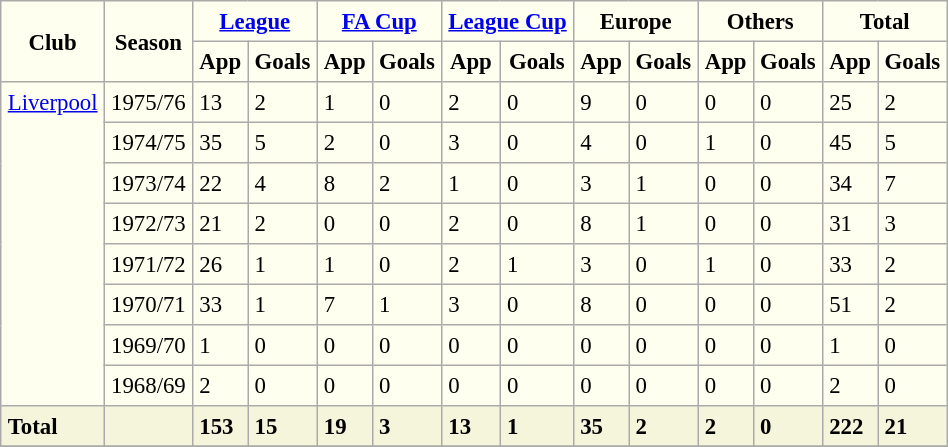<table border=1 align=center cellpadding=4 cellspacing=2 style="background: ivory; font-size: 95%; border: 1px #aaaaaa solid; border-collapse: collapse; clear:center">
<tr>
<th rowspan="2">Club</th>
<th rowspan="2">Season</th>
<th colspan="2"><a href='#'>League</a></th>
<th colspan="2"><a href='#'>FA Cup</a></th>
<th colspan="2"><a href='#'>League Cup</a></th>
<th colspan="2">Europe</th>
<th colspan="2">Others</th>
<th colspan="2">Total</th>
</tr>
<tr>
<th>App</th>
<th>Goals</th>
<th>App</th>
<th>Goals</th>
<th>App</th>
<th>Goals</th>
<th>App</th>
<th>Goals</th>
<th>App</th>
<th>Goals</th>
<th>App</th>
<th>Goals</th>
</tr>
<tr>
<td rowspan="8" valign=top><a href='#'>Liverpool</a></td>
<td>1975/76</td>
<td>13</td>
<td>2</td>
<td>1</td>
<td>0</td>
<td>2</td>
<td>0</td>
<td>9</td>
<td>0</td>
<td>0</td>
<td>0</td>
<td>25</td>
<td>2</td>
</tr>
<tr>
<td>1974/75</td>
<td>35</td>
<td>5</td>
<td>2</td>
<td>0</td>
<td>3</td>
<td>0</td>
<td>4</td>
<td>0</td>
<td>1</td>
<td>0</td>
<td>45</td>
<td>5</td>
</tr>
<tr>
<td>1973/74</td>
<td>22</td>
<td>4</td>
<td>8</td>
<td>2</td>
<td>1</td>
<td>0</td>
<td>3</td>
<td>1</td>
<td>0</td>
<td>0</td>
<td>34</td>
<td>7</td>
</tr>
<tr>
<td>1972/73</td>
<td>21</td>
<td>2</td>
<td>0</td>
<td>0</td>
<td>2</td>
<td>0</td>
<td>8</td>
<td>1</td>
<td>0</td>
<td>0</td>
<td>31</td>
<td>3</td>
</tr>
<tr>
<td>1971/72</td>
<td>26</td>
<td>1</td>
<td>1</td>
<td>0</td>
<td>2</td>
<td>1</td>
<td>3</td>
<td>0</td>
<td>1</td>
<td>0</td>
<td>33</td>
<td>2</td>
</tr>
<tr>
<td>1970/71</td>
<td>33</td>
<td>1</td>
<td>7</td>
<td>1</td>
<td>3</td>
<td>0</td>
<td>8</td>
<td>0</td>
<td>0</td>
<td>0</td>
<td>51</td>
<td>2</td>
</tr>
<tr>
<td>1969/70</td>
<td>1</td>
<td>0</td>
<td>0</td>
<td>0</td>
<td>0</td>
<td>0</td>
<td>0</td>
<td>0</td>
<td>0</td>
<td>0</td>
<td>1</td>
<td>0</td>
</tr>
<tr>
<td>1968/69</td>
<td>2</td>
<td>0</td>
<td>0</td>
<td>0</td>
<td>0</td>
<td>0</td>
<td>0</td>
<td>0</td>
<td>0</td>
<td>0</td>
<td>2</td>
<td>0</td>
</tr>
<tr>
<th align=left style="background:beige">Total</th>
<th align=left style="background:beige" colspan="1"></th>
<th align=left style="background:beige">153</th>
<th align=left style="background:beige">15</th>
<th align=left style="background:beige">19</th>
<th align=left style="background:beige">3</th>
<th align=left style="background:beige">13</th>
<th align=left style="background:beige">1</th>
<th align=left style="background:beige">35</th>
<th align=left style="background:beige">2</th>
<th align=left style="background:beige">2</th>
<th align=left style="background:beige">0</th>
<th align=left style="background:beige">222</th>
<th align=left style="background:beige">21</th>
</tr>
<tr>
</tr>
</table>
